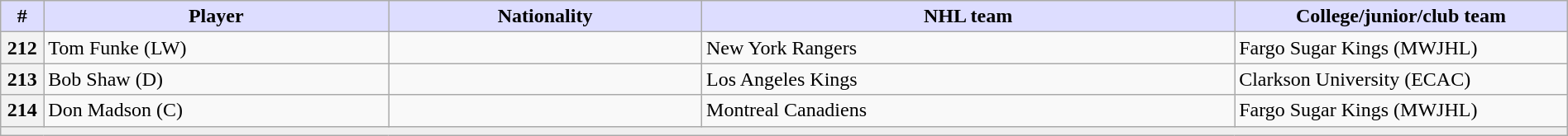<table class="wikitable" style="width: 100%">
<tr>
<th style="background:#ddf; width:2.75%;">#</th>
<th style="background:#ddf; width:22.0%;">Player</th>
<th style="background:#ddf; width:20.0%;">Nationality</th>
<th style="background:#ddf; width:34.0%;">NHL team</th>
<th style="background:#ddf; width:100.0%;">College/junior/club team</th>
</tr>
<tr>
<th>212</th>
<td>Tom Funke (LW)</td>
<td></td>
<td>New York Rangers</td>
<td>Fargo Sugar Kings (MWJHL)</td>
</tr>
<tr>
<th>213</th>
<td>Bob Shaw (D)</td>
<td></td>
<td>Los Angeles Kings</td>
<td>Clarkson University (ECAC)</td>
</tr>
<tr>
<th>214</th>
<td>Don Madson (C)</td>
<td></td>
<td>Montreal Canadiens</td>
<td>Fargo Sugar Kings (MWJHL)</td>
</tr>
<tr>
<td align=center colspan="6" bgcolor="#efefef"></td>
</tr>
</table>
